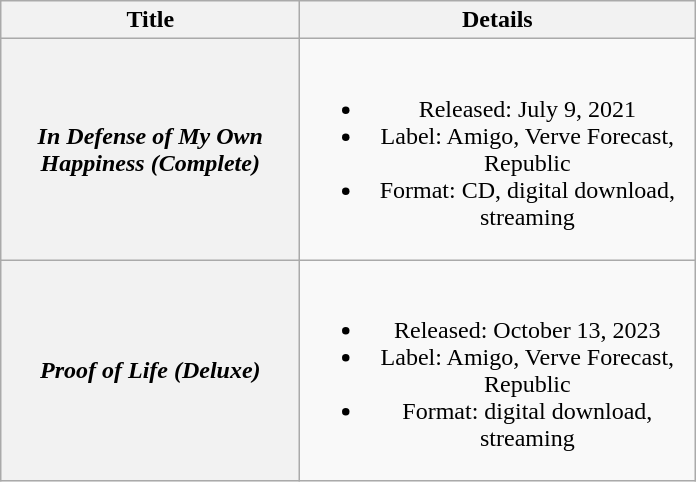<table class="wikitable plainrowheaders" style="text-align:center;" border="1">
<tr>
<th scope="col" rowspan="1" style="width:12em;">Title</th>
<th scope="col" rowspan="1" style="width:16em;">Details</th>
</tr>
<tr>
<th scope="row"><em>In Defense of My Own Happiness (Complete)</em></th>
<td><br><ul><li>Released: July 9, 2021</li><li>Label: Amigo, Verve Forecast, Republic</li><li>Format: CD, digital download, streaming</li></ul></td>
</tr>
<tr>
<th scope="row"><em>Proof of Life (Deluxe)</em></th>
<td><br><ul><li>Released: October 13, 2023</li><li>Label: Amigo, Verve Forecast, Republic</li><li>Format: digital download, streaming</li></ul></td>
</tr>
</table>
